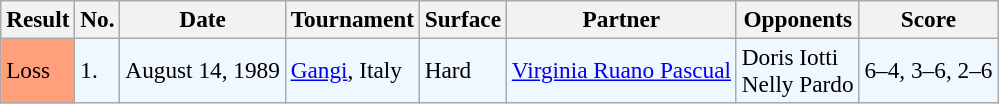<table class="sortable wikitable" style="font-size:97%;">
<tr>
<th>Result</th>
<th>No.</th>
<th>Date</th>
<th>Tournament</th>
<th>Surface</th>
<th>Partner</th>
<th>Opponents</th>
<th>Score</th>
</tr>
<tr bgcolor="#f0f8ff">
<td style="background:#ffa07a;">Loss</td>
<td>1.</td>
<td>August 14, 1989</td>
<td><a href='#'>Gangi</a>, Italy</td>
<td>Hard</td>
<td> <a href='#'>Virginia Ruano Pascual</a></td>
<td> Doris Iotti <br> Nelly Pardo</td>
<td>6–4, 3–6, 2–6</td>
</tr>
</table>
